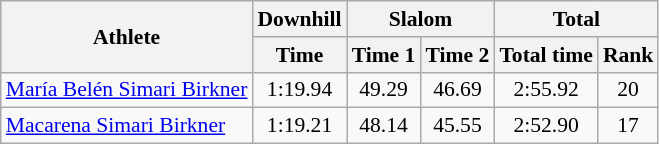<table class="wikitable" style="font-size:90%">
<tr>
<th rowspan="2">Athlete</th>
<th>Downhill</th>
<th colspan="2">Slalom</th>
<th colspan="2">Total</th>
</tr>
<tr>
<th>Time</th>
<th>Time 1</th>
<th>Time 2</th>
<th>Total time</th>
<th>Rank</th>
</tr>
<tr>
<td><a href='#'>María Belén Simari Birkner</a></td>
<td align="center">1:19.94</td>
<td align="center">49.29</td>
<td align="center">46.69</td>
<td align="center">2:55.92</td>
<td align="center">20</td>
</tr>
<tr>
<td><a href='#'>Macarena Simari Birkner</a></td>
<td align="center">1:19.21</td>
<td align="center">48.14</td>
<td align="center">45.55</td>
<td align="center">2:52.90</td>
<td align="center">17</td>
</tr>
</table>
